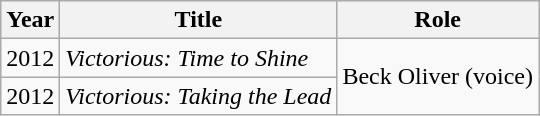<table class="wikitable sortable">
<tr>
<th>Year</th>
<th>Title</th>
<th>Role</th>
</tr>
<tr>
<td>2012</td>
<td><em>Victorious: Time to Shine</em></td>
<td rowspan="2">Beck Oliver (voice)</td>
</tr>
<tr>
<td>2012</td>
<td><em>Victorious: Taking the Lead</em></td>
</tr>
</table>
